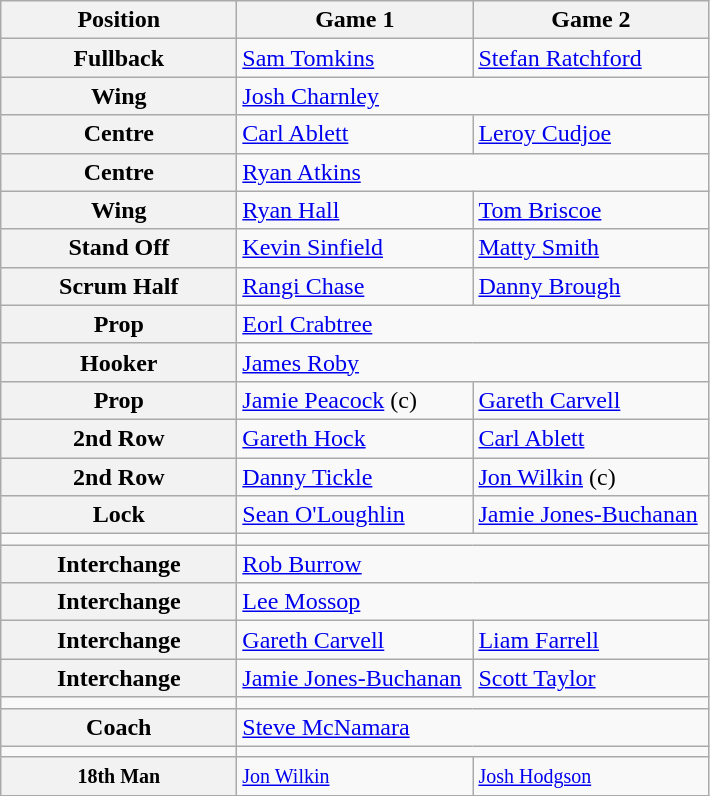<table class="wikitable">
<tr>
<th style="width:150px;">Position</th>
<th style="width:150px;">Game 1</th>
<th style="width:150px;">Game 2</th>
</tr>
<tr>
<th>Fullback</th>
<td><a href='#'>Sam Tomkins</a></td>
<td colspan="1"><a href='#'>Stefan Ratchford</a></td>
</tr>
<tr>
<th>Wing</th>
<td colspan="2"><a href='#'>Josh Charnley</a></td>
</tr>
<tr>
<th>Centre</th>
<td><a href='#'>Carl Ablett</a></td>
<td colspan="1"><a href='#'>Leroy Cudjoe</a></td>
</tr>
<tr>
<th>Centre</th>
<td colspan="2"><a href='#'>Ryan Atkins</a></td>
</tr>
<tr>
<th>Wing</th>
<td><a href='#'>Ryan Hall</a></td>
<td colspan="1"><a href='#'>Tom Briscoe</a></td>
</tr>
<tr>
<th>Stand Off</th>
<td><a href='#'>Kevin Sinfield</a></td>
<td colspan="1"><a href='#'>Matty Smith</a></td>
</tr>
<tr>
<th>Scrum Half</th>
<td><a href='#'>Rangi Chase</a></td>
<td colspan="1"><a href='#'>Danny Brough</a></td>
</tr>
<tr>
<th>Prop</th>
<td colspan="2"><a href='#'>Eorl Crabtree</a></td>
</tr>
<tr>
<th>Hooker</th>
<td colspan="2"><a href='#'>James Roby</a></td>
</tr>
<tr>
<th>Prop</th>
<td><a href='#'>Jamie Peacock</a> (c)</td>
<td colspan="1"><a href='#'>Gareth Carvell</a></td>
</tr>
<tr>
<th>2nd Row</th>
<td><a href='#'>Gareth Hock</a></td>
<td colspan="1"><a href='#'>Carl Ablett</a></td>
</tr>
<tr>
<th>2nd Row</th>
<td><a href='#'>Danny Tickle</a></td>
<td colspan="1"><a href='#'>Jon Wilkin</a> (c)</td>
</tr>
<tr>
<th>Lock</th>
<td><a href='#'>Sean O'Loughlin</a></td>
<td colspan="1"><a href='#'>Jamie Jones-Buchanan</a></td>
</tr>
<tr>
<td></td>
</tr>
<tr>
<th>Interchange</th>
<td colspan="2"><a href='#'>Rob Burrow</a></td>
</tr>
<tr>
<th>Interchange</th>
<td colspan="2"><a href='#'>Lee Mossop</a></td>
</tr>
<tr>
<th>Interchange</th>
<td><a href='#'>Gareth Carvell</a></td>
<td colspan="1"><a href='#'>Liam Farrell</a></td>
</tr>
<tr>
<th>Interchange</th>
<td><a href='#'>Jamie Jones-Buchanan</a></td>
<td colspan="1"><a href='#'>Scott Taylor</a></td>
</tr>
<tr>
<td></td>
</tr>
<tr>
<th>Coach</th>
<td colspan="2"><a href='#'>Steve McNamara</a></td>
</tr>
<tr>
<td></td>
</tr>
<tr>
<th><small>18th Man</small></th>
<td><small><a href='#'>Jon Wilkin</a></small></td>
<td colspan="1"><small><a href='#'>Josh Hodgson</a></small></td>
</tr>
</table>
